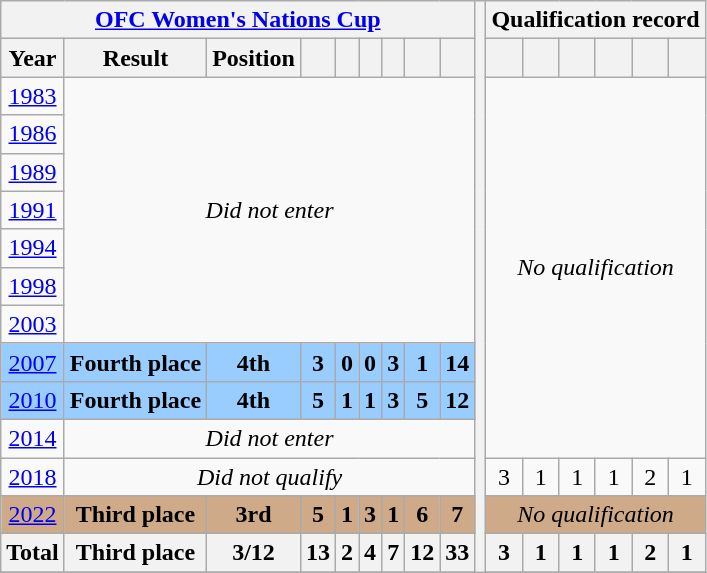<table class="wikitable" style="text-align:center;">
<tr>
<th colspan="9"><a href='#'>OFC Women's Nations Cup</a></th>
<th rowspan=20></th>
<th colspan=6>Qualification record</th>
</tr>
<tr>
<th>Year</th>
<th>Result</th>
<th>Position</th>
<th></th>
<th></th>
<th></th>
<th></th>
<th></th>
<th></th>
<th></th>
<th></th>
<th></th>
<th></th>
<th></th>
<th></th>
</tr>
<tr>
<td> <a href='#'>1983</a></td>
<td rowspan="7" colspan="8"><em>Did not enter</em></td>
<td colspan=6 rowspan=10><em>No qualification</em></td>
</tr>
<tr>
<td> <a href='#'>1986</a></td>
</tr>
<tr>
<td> <a href='#'>1989</a></td>
</tr>
<tr>
<td> <a href='#'>1991</a></td>
</tr>
<tr>
<td> <a href='#'>1994</a></td>
</tr>
<tr>
<td> <a href='#'>1998</a></td>
</tr>
<tr>
<td> <a href='#'>2003</a></td>
</tr>
<tr bgcolor="#9acdff">
<td> <a href='#'>2007</a></td>
<td><strong>Fourth place</strong></td>
<td><strong>4th</strong></td>
<td><strong>3</strong></td>
<td><strong>0</strong></td>
<td><strong>0</strong></td>
<td><strong>3</strong></td>
<td><strong>1</strong></td>
<td><strong>14</strong></td>
</tr>
<tr bgcolor="#9acdff">
<td> <a href='#'>2010</a></td>
<td><strong>Fourth place</strong></td>
<td><strong>4th</strong></td>
<td><strong>5</strong></td>
<td><strong>1</strong></td>
<td><strong>1</strong></td>
<td><strong>3</strong></td>
<td><strong>5</strong></td>
<td><strong>12</strong></td>
</tr>
<tr>
<td> <a href='#'>2014</a></td>
<td colspan=8><em>Did not enter</em></td>
</tr>
<tr>
<td> <a href='#'>2018</a></td>
<td rowspan="1" colspan="8"><em>Did not qualify</em></td>
<td>3</td>
<td>1</td>
<td>1</td>
<td>1</td>
<td>2</td>
<td>1</td>
</tr>
<tr bgcolor=cfaa88>
<td> <a href='#'>2022</a></td>
<td><strong>Third place</strong></td>
<td><strong>3rd</strong></td>
<td><strong>5</strong></td>
<td><strong>1</strong></td>
<td><strong>3</strong></td>
<td><strong>1</strong></td>
<td><strong>6</strong></td>
<td><strong>7</strong></td>
<td colspan=6><em>No qualification</em></td>
</tr>
<tr>
<th>Total</th>
<th>Third place</th>
<th>3/12</th>
<th>13</th>
<th>2</th>
<th>4</th>
<th>7</th>
<th>12</th>
<th>33</th>
<th>3</th>
<th>1</th>
<th>1</th>
<th>1</th>
<th>2</th>
<th>1</th>
</tr>
<tr>
</tr>
</table>
